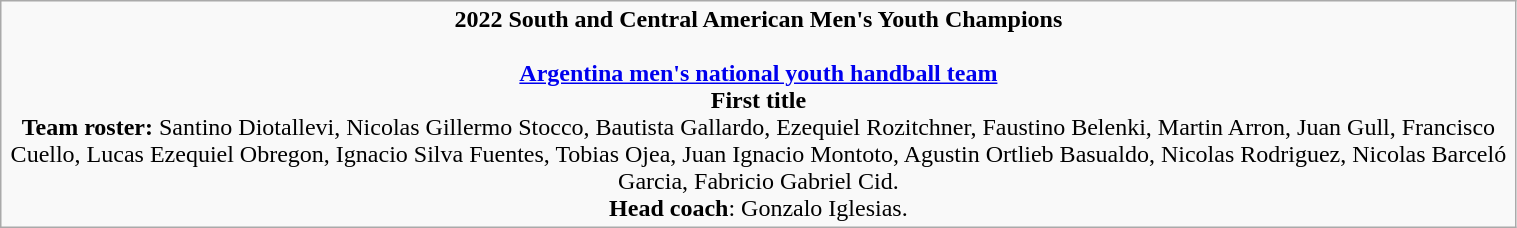<table class="wikitable" style="width: 80%;">
<tr style="text-align: center;">
<td><strong>2022 South and Central American Men's Youth Champions</strong><br><br><strong><a href='#'>Argentina men's national youth handball team</a></strong><br><strong>First title</strong><br><strong>Team roster:</strong> Santino Diotallevi, Nicolas Gillermo Stocco, Bautista Gallardo, Ezequiel Rozitchner, Faustino Belenki, Martin Arron, Juan Gull, Francisco Cuello, Lucas Ezequiel Obregon, Ignacio Silva Fuentes, Tobias Ojea, Juan Ignacio Montoto, Agustin Ortlieb Basualdo, Nicolas Rodriguez, Nicolas Barceló Garcia, Fabricio Gabriel Cid. <br><strong>Head coach</strong>: Gonzalo Iglesias.</td>
</tr>
</table>
